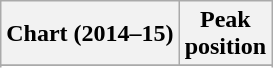<table class="wikitable sortable" border="1">
<tr>
<th>Chart (2014–15)</th>
<th>Peak<br>position</th>
</tr>
<tr>
</tr>
<tr>
</tr>
<tr>
</tr>
<tr>
</tr>
<tr>
</tr>
</table>
